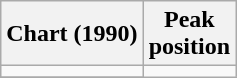<table class="wikitable sortable plainrowheaders">
<tr>
<th scope="col">Chart (1990)</th>
<th scope="col">Peak<br>position</th>
</tr>
<tr>
<td></td>
</tr>
<tr>
</tr>
</table>
